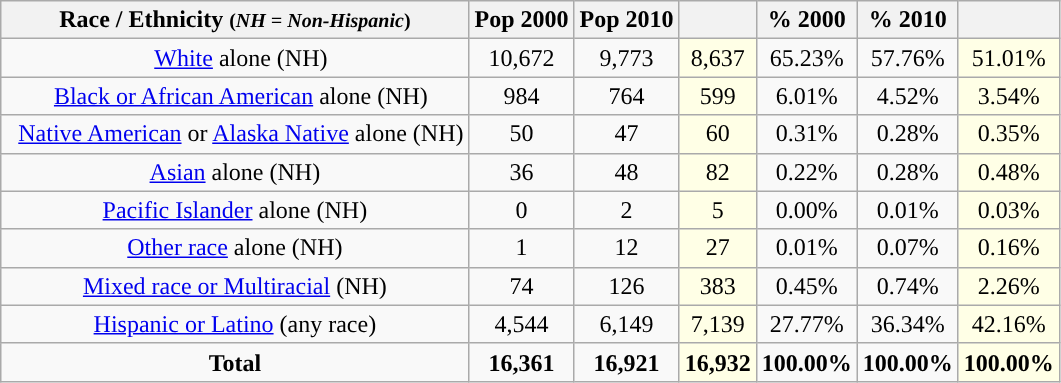<table class="wikitable" style="text-align:center;">
<tr>
<th>Race / Ethnicity <small>(<em>NH = Non-Hispanic</em>)</small></th>
<th>Pop 2000</th>
<th>Pop 2010</th>
<th></th>
<th>% 2000</th>
<th>% 2010</th>
<th></th>
</tr>
<tr>
<td>  <a href='#'>White</a> alone (NH)</td>
<td>10,672</td>
<td>9,773</td>
<td style='background: #ffffe6;'>8,637</td>
<td>65.23%</td>
<td>57.76%</td>
<td style='background: #ffffe6;'>51.01%</td>
</tr>
<tr>
<td>  <a href='#'>Black or African American</a> alone (NH)</td>
<td>984</td>
<td>764</td>
<td style='background: #ffffe6;'>599</td>
<td>6.01%</td>
<td>4.52%</td>
<td style='background: #ffffe6;'>3.54%</td>
</tr>
<tr>
<td>  <a href='#'>Native American</a> or <a href='#'>Alaska Native</a> alone (NH)</td>
<td>50</td>
<td>47</td>
<td style='background: #ffffe6;'>60</td>
<td>0.31%</td>
<td>0.28%</td>
<td style='background: #ffffe6;'>0.35%</td>
</tr>
<tr>
<td><a href='#'>Asian</a> alone (NH)</td>
<td>36</td>
<td>48</td>
<td style='background: #ffffe6;'>82</td>
<td>0.22%</td>
<td>0.28%</td>
<td style='background: #ffffe6;'>0.48%</td>
</tr>
<tr>
<td><a href='#'>Pacific Islander</a> alone (NH)</td>
<td>0</td>
<td>2</td>
<td style='background: #ffffe6;'>5</td>
<td>0.00%</td>
<td>0.01%</td>
<td style='background: #ffffe6;'>0.03%</td>
</tr>
<tr>
<td><a href='#'>Other race</a> alone (NH)</td>
<td>1</td>
<td>12</td>
<td style='background: #ffffe6;'>27</td>
<td>0.01%</td>
<td>0.07%</td>
<td style='background: #ffffe6;'>0.16%</td>
</tr>
<tr>
<td><a href='#'>Mixed race or Multiracial</a> (NH)</td>
<td>74</td>
<td>126</td>
<td style='background: #ffffe6;'>383</td>
<td>0.45%</td>
<td>0.74%</td>
<td style='background: #ffffe6;'>2.26%</td>
</tr>
<tr>
<td><a href='#'>Hispanic or Latino</a> (any race)</td>
<td>4,544</td>
<td>6,149</td>
<td style='background: #ffffe6;'>7,139</td>
<td>27.77%</td>
<td>36.34%</td>
<td style='background: #ffffe6;'>42.16%</td>
</tr>
<tr>
<td><strong>Total</strong></td>
<td><strong>16,361</strong></td>
<td><strong>16,921</strong></td>
<td style='background: #ffffe6;'><strong>16,932</strong></td>
<td><strong>100.00%</strong></td>
<td><strong>100.00%</strong></td>
<td style='background: #ffffe6;'><strong>100.00%</strong></td>
</tr>
</table>
